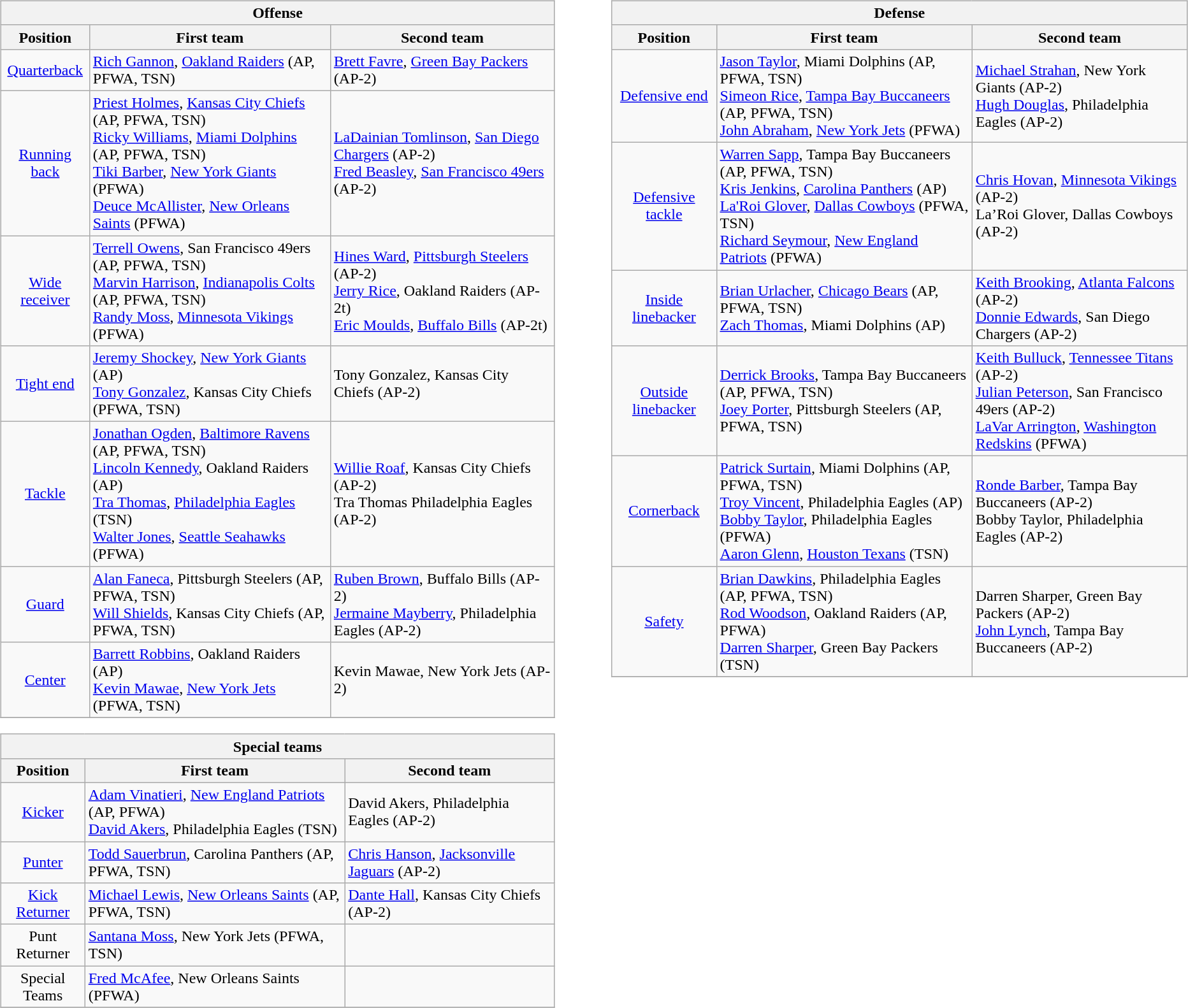<table border=0>
<tr valign="top">
<td><br><table class="wikitable">
<tr>
<th colspan=3>Offense</th>
</tr>
<tr>
<th>Position</th>
<th>First team</th>
<th>Second team</th>
</tr>
<tr>
<td align=center><a href='#'>Quarterback</a></td>
<td><a href='#'>Rich Gannon</a>, <a href='#'>Oakland Raiders</a> (AP, PFWA, TSN)</td>
<td><a href='#'>Brett Favre</a>, <a href='#'>Green Bay Packers</a> (AP-2)</td>
</tr>
<tr>
<td align=center><a href='#'>Running back</a></td>
<td><a href='#'>Priest Holmes</a>, <a href='#'>Kansas City Chiefs</a> (AP, PFWA, TSN) <br> <a href='#'>Ricky Williams</a>, <a href='#'>Miami Dolphins</a> (AP, PFWA, TSN) <br><a href='#'>Tiki Barber</a>, <a href='#'>New York Giants</a> (PFWA) <br> <a href='#'>Deuce McAllister</a>, <a href='#'>New Orleans Saints</a> (PFWA)</td>
<td><a href='#'>LaDainian Tomlinson</a>, <a href='#'>San Diego Chargers</a> (AP-2) <br> <a href='#'>Fred Beasley</a>, <a href='#'>San Francisco 49ers</a> (AP-2)</td>
</tr>
<tr>
<td align=center><a href='#'>Wide receiver</a></td>
<td><a href='#'>Terrell Owens</a>, San Francisco 49ers (AP, PFWA, TSN) <br>  <a href='#'>Marvin Harrison</a>, <a href='#'>Indianapolis Colts</a> (AP, PFWA, TSN) <br> <a href='#'>Randy Moss</a>, <a href='#'>Minnesota Vikings</a> (PFWA)</td>
<td><a href='#'>Hines Ward</a>, <a href='#'>Pittsburgh Steelers</a> (AP-2) <br> <a href='#'>Jerry Rice</a>, Oakland Raiders (AP-2t) <br> <a href='#'>Eric Moulds</a>, <a href='#'>Buffalo Bills</a> (AP-2t)</td>
</tr>
<tr>
<td align=center><a href='#'>Tight end</a></td>
<td><a href='#'>Jeremy Shockey</a>, <a href='#'>New York Giants</a> (AP) <br> <a href='#'>Tony Gonzalez</a>, Kansas City Chiefs (PFWA, TSN)</td>
<td>Tony Gonzalez, Kansas City Chiefs (AP-2)</td>
</tr>
<tr>
<td align=center><a href='#'>Tackle</a></td>
<td><a href='#'>Jonathan Ogden</a>, <a href='#'>Baltimore Ravens</a> (AP, PFWA, TSN) <br> <a href='#'>Lincoln Kennedy</a>, Oakland Raiders (AP) <br> <a href='#'>Tra Thomas</a>, <a href='#'>Philadelphia Eagles</a> (TSN)   <br> <a href='#'>Walter Jones</a>, <a href='#'>Seattle Seahawks</a> (PFWA)</td>
<td><a href='#'>Willie Roaf</a>, Kansas City Chiefs (AP-2) <br> Tra Thomas Philadelphia Eagles (AP-2)</td>
</tr>
<tr>
<td align=center><a href='#'>Guard</a></td>
<td><a href='#'>Alan Faneca</a>, Pittsburgh Steelers (AP, PFWA, TSN)  <br> <a href='#'>Will Shields</a>, Kansas City Chiefs (AP, PFWA, TSN)</td>
<td><a href='#'>Ruben Brown</a>, Buffalo Bills (AP-2) <br> <a href='#'>Jermaine Mayberry</a>, Philadelphia Eagles (AP-2)</td>
</tr>
<tr>
<td align=center><a href='#'>Center</a></td>
<td><a href='#'>Barrett Robbins</a>, Oakland Raiders (AP) <br> <a href='#'>Kevin Mawae</a>, <a href='#'>New York Jets</a>  (PFWA, TSN)</td>
<td>Kevin Mawae, New York Jets  (AP-2)</td>
</tr>
<tr>
</tr>
</table>
<table class="wikitable">
<tr>
<th colspan=3>Special teams</th>
</tr>
<tr>
<th>Position</th>
<th>First team</th>
<th>Second team</th>
</tr>
<tr>
<td align=center><a href='#'>Kicker</a></td>
<td><a href='#'>Adam Vinatieri</a>, <a href='#'>New England Patriots</a> (AP, PFWA) <br>   <a href='#'>David Akers</a>, Philadelphia Eagles (TSN)</td>
<td>David Akers, Philadelphia Eagles (AP-2)</td>
</tr>
<tr>
<td align=center><a href='#'>Punter</a></td>
<td><a href='#'>Todd Sauerbrun</a>, Carolina Panthers (AP, PFWA, TSN)</td>
<td><a href='#'>Chris Hanson</a>, <a href='#'>Jacksonville Jaguars</a> (AP-2)</td>
</tr>
<tr>
<td align=center><a href='#'>Kick Returner</a></td>
<td><a href='#'>Michael Lewis</a>, <a href='#'>New Orleans Saints</a> (AP, PFWA, TSN)</td>
<td><a href='#'>Dante Hall</a>, Kansas City Chiefs (AP-2)</td>
</tr>
<tr>
<td align=center>Punt Returner</td>
<td><a href='#'>Santana Moss</a>, New York Jets (PFWA, TSN)</td>
<td></td>
</tr>
<tr>
<td align=center>Special Teams</td>
<td><a href='#'>Fred McAfee</a>, New Orleans Saints (PFWA)</td>
<td></td>
</tr>
<tr>
</tr>
</table>
</td>
<td style="padding-left:40px;"><br><table class="wikitable">
<tr>
<th colspan=3>Defense</th>
</tr>
<tr>
<th>Position</th>
<th>First team</th>
<th>Second team</th>
</tr>
<tr>
<td align=center><a href='#'>Defensive end</a></td>
<td><a href='#'>Jason Taylor</a>, Miami Dolphins (AP, PFWA, TSN) <br> <a href='#'>Simeon Rice</a>, <a href='#'>Tampa Bay Buccaneers</a> (AP, PFWA, TSN)<br><a href='#'>John Abraham</a>, <a href='#'>New York Jets</a> (PFWA)</td>
<td><a href='#'>Michael Strahan</a>, New York Giants (AP-2) <br> <a href='#'>Hugh Douglas</a>, Philadelphia Eagles (AP-2)</td>
</tr>
<tr>
<td align=center><a href='#'>Defensive tackle</a></td>
<td><a href='#'>Warren Sapp</a>, Tampa Bay Buccaneers (AP, PFWA, TSN) <br> <a href='#'>Kris Jenkins</a>, <a href='#'>Carolina Panthers</a> (AP) <br> <a href='#'>La'Roi Glover</a>, <a href='#'>Dallas Cowboys</a> (PFWA, TSN) <br><a href='#'>Richard Seymour</a>, <a href='#'>New England Patriots</a> (PFWA)</td>
<td><a href='#'>Chris Hovan</a>, <a href='#'>Minnesota Vikings</a> (AP-2) <br> La’Roi Glover, Dallas Cowboys (AP-2)</td>
</tr>
<tr>
<td align=center><a href='#'>Inside linebacker</a></td>
<td><a href='#'>Brian Urlacher</a>, <a href='#'>Chicago Bears</a> (AP, PFWA, TSN) <br> <a href='#'>Zach Thomas</a>, Miami Dolphins (AP)</td>
<td><a href='#'>Keith Brooking</a>, <a href='#'>Atlanta Falcons</a> (AP-2) <br> <a href='#'>Donnie Edwards</a>, San Diego Chargers (AP-2)</td>
</tr>
<tr>
<td align=center><a href='#'>Outside linebacker</a></td>
<td><a href='#'>Derrick Brooks</a>, Tampa Bay Buccaneers (AP, PFWA, TSN) <br> <a href='#'>Joey Porter</a>, Pittsburgh Steelers (AP, PFWA, TSN)</td>
<td><a href='#'>Keith Bulluck</a>, <a href='#'>Tennessee Titans</a> (AP-2) <br> <a href='#'>Julian Peterson</a>, San Francisco 49ers (AP-2) <br> <a href='#'>LaVar Arrington</a>, <a href='#'>Washington Redskins</a> (PFWA)</td>
</tr>
<tr>
<td align=center><a href='#'>Cornerback</a></td>
<td><a href='#'>Patrick Surtain</a>, Miami Dolphins (AP, PFWA, TSN) <br> <a href='#'>Troy Vincent</a>, Philadelphia Eagles (AP) <br> <a href='#'>Bobby Taylor</a>, Philadelphia Eagles (PFWA) <br> <a href='#'>Aaron Glenn</a>, <a href='#'>Houston Texans</a> (TSN)</td>
<td><a href='#'>Ronde Barber</a>, Tampa Bay Buccaneers (AP-2) <br> Bobby Taylor, Philadelphia Eagles (AP-2)</td>
</tr>
<tr>
<td align=center><a href='#'>Safety</a></td>
<td><a href='#'>Brian Dawkins</a>, Philadelphia Eagles (AP, PFWA, TSN) <br> <a href='#'>Rod Woodson</a>, Oakland Raiders (AP, PFWA) <br> <a href='#'>Darren Sharper</a>, Green Bay Packers (TSN)</td>
<td>Darren Sharper, Green Bay Packers (AP-2) <br> <a href='#'>John Lynch</a>, Tampa Bay Buccaneers (AP-2)</td>
</tr>
<tr>
</tr>
</table>
</td>
</tr>
</table>
